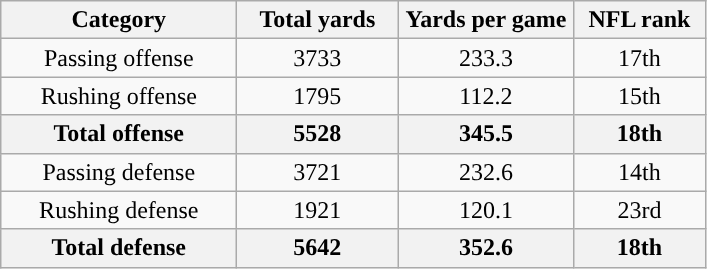<table class="wikitable" style="text-align:center">
<tr>
<th width="150">Category</th>
<th width="100">Total yards</th>
<th width="110">Yards per game</th>
<th width="80">NFL rank<br></th>
</tr>
<tr>
<td>Passing offense</td>
<td>3733</td>
<td>233.3</td>
<td>17th</td>
</tr>
<tr>
<td>Rushing offense</td>
<td>1795</td>
<td>112.2</td>
<td>15th</td>
</tr>
<tr>
<th>Total offense</th>
<th>5528</th>
<th>345.5</th>
<th>18th</th>
</tr>
<tr>
<td>Passing defense</td>
<td>3721</td>
<td>232.6</td>
<td>14th</td>
</tr>
<tr>
<td>Rushing defense</td>
<td>1921</td>
<td>120.1</td>
<td>23rd</td>
</tr>
<tr>
<th>Total defense</th>
<th>5642</th>
<th>352.6</th>
<th>18th</th>
</tr>
</table>
